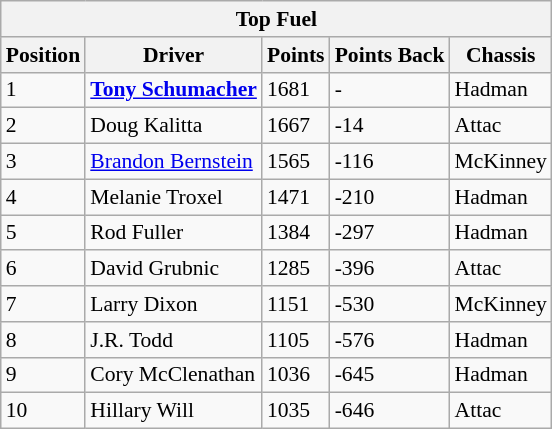<table class="wikitable" style="font-size:90%;">
<tr>
<th colspan="5">Top Fuel</th>
</tr>
<tr>
<th>Position</th>
<th>Driver</th>
<th>Points</th>
<th>Points Back</th>
<th>Chassis</th>
</tr>
<tr>
<td>1</td>
<td><strong><a href='#'>Tony Schumacher</a></strong></td>
<td>1681</td>
<td>-</td>
<td>Hadman</td>
</tr>
<tr>
<td>2</td>
<td>Doug Kalitta</td>
<td>1667</td>
<td>-14</td>
<td>Attac</td>
</tr>
<tr>
<td>3</td>
<td><a href='#'>Brandon Bernstein</a></td>
<td>1565</td>
<td>-116</td>
<td>McKinney</td>
</tr>
<tr>
<td>4</td>
<td>Melanie Troxel</td>
<td>1471</td>
<td>-210</td>
<td>Hadman</td>
</tr>
<tr>
<td>5</td>
<td>Rod Fuller</td>
<td>1384</td>
<td>-297</td>
<td>Hadman</td>
</tr>
<tr>
<td>6</td>
<td>David Grubnic</td>
<td>1285</td>
<td>-396</td>
<td>Attac</td>
</tr>
<tr>
<td>7</td>
<td>Larry Dixon</td>
<td>1151</td>
<td>-530</td>
<td>McKinney</td>
</tr>
<tr>
<td>8</td>
<td>J.R. Todd</td>
<td>1105</td>
<td>-576</td>
<td>Hadman</td>
</tr>
<tr>
<td>9</td>
<td>Cory McClenathan</td>
<td>1036</td>
<td>-645</td>
<td>Hadman</td>
</tr>
<tr>
<td>10</td>
<td>Hillary Will</td>
<td>1035</td>
<td>-646</td>
<td>Attac</td>
</tr>
</table>
